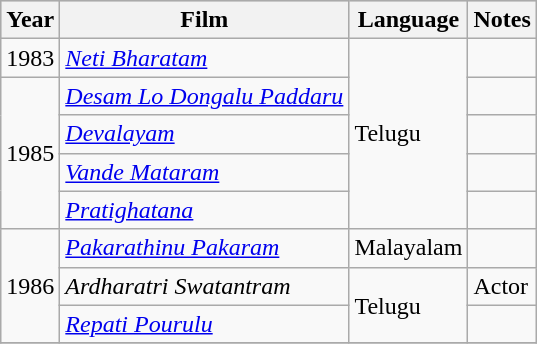<table class="wikitable">
<tr style="background:#ccc; text-align:center;">
<th>Year</th>
<th>Film</th>
<th>Language</th>
<th>Notes</th>
</tr>
<tr>
<td>1983</td>
<td><em><a href='#'>Neti Bharatam</a></em></td>
<td rowspan="5">Telugu</td>
<td></td>
</tr>
<tr>
<td rowspan="4">1985</td>
<td><em><a href='#'>Desam Lo Dongalu Paddaru</a></em></td>
<td></td>
</tr>
<tr>
<td><em><a href='#'>Devalayam</a></em></td>
<td></td>
</tr>
<tr>
<td><em><a href='#'>Vande Mataram</a></em></td>
<td></td>
</tr>
<tr>
<td><em><a href='#'>Pratighatana</a></em></td>
<td></td>
</tr>
<tr>
<td rowspan="3">1986</td>
<td><em><a href='#'>Pakarathinu Pakaram</a></em></td>
<td>Malayalam</td>
<td></td>
</tr>
<tr>
<td><em>Ardharatri Swatantram </em></td>
<td rowspan="2">Telugu</td>
<td>Actor</td>
</tr>
<tr>
<td><em><a href='#'>Repati Pourulu</a></em></td>
<td></td>
</tr>
<tr>
</tr>
</table>
